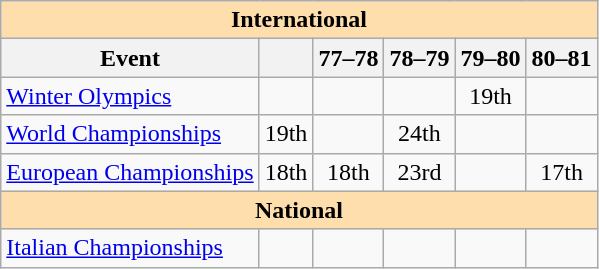<table class="wikitable" style="text-align:center">
<tr>
<th style="background-color: #ffdead; " colspan=6 align=center>International</th>
</tr>
<tr>
<th>Event</th>
<th></th>
<th>77–78</th>
<th>78–79</th>
<th>79–80</th>
<th>80–81</th>
</tr>
<tr>
<td align=left><a href='#'>Winter Olympics</a></td>
<td></td>
<td></td>
<td></td>
<td>19th</td>
<td></td>
</tr>
<tr>
<td align=left><a href='#'>World Championships</a></td>
<td>19th</td>
<td></td>
<td>24th</td>
<td></td>
<td></td>
</tr>
<tr>
<td align=left><a href='#'>European Championships</a></td>
<td>18th</td>
<td>18th</td>
<td>23rd</td>
<td></td>
<td>17th</td>
</tr>
<tr>
<th style="background-color: #ffdead; " colspan=6 align=center>National</th>
</tr>
<tr>
<td align=left><a href='#'>Italian Championships</a></td>
<td></td>
<td></td>
<td></td>
<td></td>
<td></td>
</tr>
</table>
